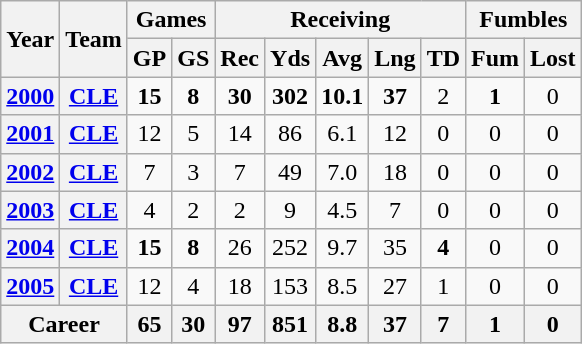<table class="wikitable" style="text-align: center;">
<tr>
<th rowspan="2">Year</th>
<th rowspan="2">Team</th>
<th colspan="2">Games</th>
<th colspan="5">Receiving</th>
<th colspan="2">Fumbles</th>
</tr>
<tr>
<th>GP</th>
<th>GS</th>
<th>Rec</th>
<th>Yds</th>
<th>Avg</th>
<th>Lng</th>
<th>TD</th>
<th>Fum</th>
<th>Lost</th>
</tr>
<tr>
<th><a href='#'>2000</a></th>
<th><a href='#'>CLE</a></th>
<td><strong>15</strong></td>
<td><strong>8</strong></td>
<td><strong>30</strong></td>
<td><strong>302</strong></td>
<td><strong>10.1</strong></td>
<td><strong>37</strong></td>
<td>2</td>
<td><strong>1</strong></td>
<td>0</td>
</tr>
<tr>
<th><a href='#'>2001</a></th>
<th><a href='#'>CLE</a></th>
<td>12</td>
<td>5</td>
<td>14</td>
<td>86</td>
<td>6.1</td>
<td>12</td>
<td>0</td>
<td>0</td>
<td>0</td>
</tr>
<tr>
<th><a href='#'>2002</a></th>
<th><a href='#'>CLE</a></th>
<td>7</td>
<td>3</td>
<td>7</td>
<td>49</td>
<td>7.0</td>
<td>18</td>
<td>0</td>
<td>0</td>
<td>0</td>
</tr>
<tr>
<th><a href='#'>2003</a></th>
<th><a href='#'>CLE</a></th>
<td>4</td>
<td>2</td>
<td>2</td>
<td>9</td>
<td>4.5</td>
<td>7</td>
<td>0</td>
<td>0</td>
<td>0</td>
</tr>
<tr>
<th><a href='#'>2004</a></th>
<th><a href='#'>CLE</a></th>
<td><strong>15</strong></td>
<td><strong>8</strong></td>
<td>26</td>
<td>252</td>
<td>9.7</td>
<td>35</td>
<td><strong>4</strong></td>
<td>0</td>
<td>0</td>
</tr>
<tr>
<th><a href='#'>2005</a></th>
<th><a href='#'>CLE</a></th>
<td>12</td>
<td>4</td>
<td>18</td>
<td>153</td>
<td>8.5</td>
<td>27</td>
<td>1</td>
<td>0</td>
<td>0</td>
</tr>
<tr>
<th colspan="2">Career</th>
<th>65</th>
<th>30</th>
<th>97</th>
<th>851</th>
<th>8.8</th>
<th>37</th>
<th>7</th>
<th>1</th>
<th>0</th>
</tr>
</table>
